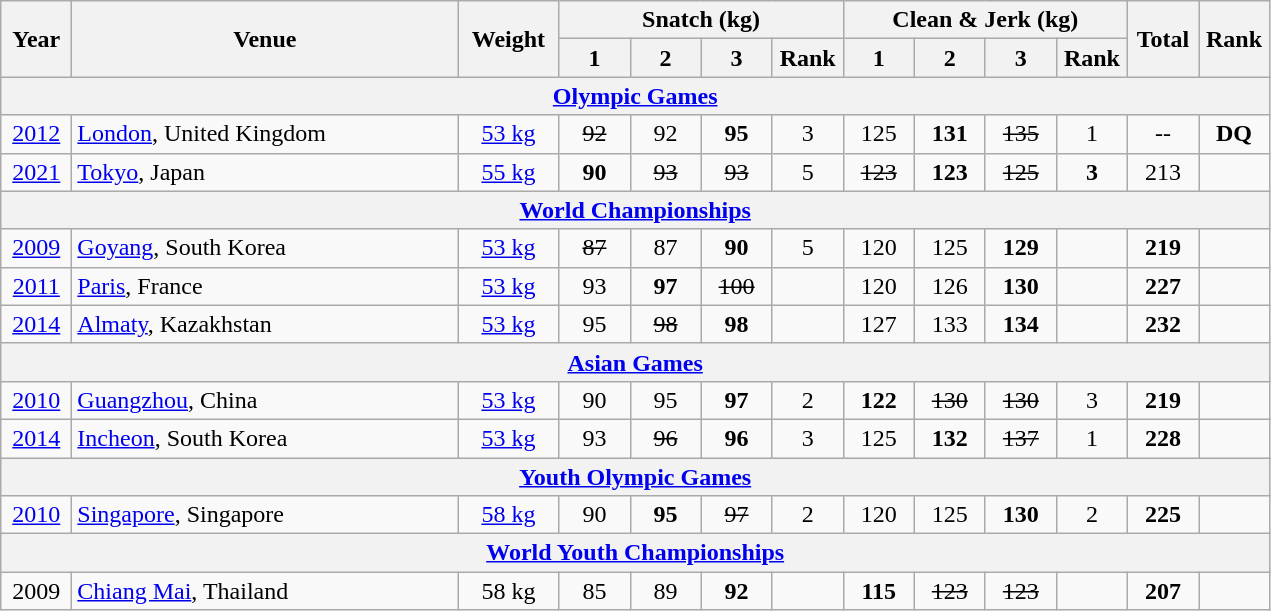<table class = "wikitable" style="text-align:center;">
<tr>
<th rowspan=2 width=40>Year</th>
<th rowspan=2 width=250>Venue</th>
<th rowspan=2 width=60>Weight</th>
<th colspan=4>Snatch (kg)</th>
<th colspan=4>Clean & Jerk (kg)</th>
<th rowspan=2 width=40>Total</th>
<th rowspan=2 width=40>Rank</th>
</tr>
<tr>
<th width=40>1</th>
<th width=40>2</th>
<th width=40>3</th>
<th width=40>Rank</th>
<th width=40>1</th>
<th width=40>2</th>
<th width=40>3</th>
<th width=40>Rank</th>
</tr>
<tr>
<th colspan=13><a href='#'>Olympic Games</a></th>
</tr>
<tr>
<td><a href='#'>2012</a></td>
<td align=left> <a href='#'>London</a>, United Kingdom</td>
<td><a href='#'>53 kg</a></td>
<td><s>92</s></td>
<td>92</td>
<td><strong>95</strong></td>
<td>3</td>
<td>125</td>
<td><strong>131</strong></td>
<td><s>135</s></td>
<td>1</td>
<td>--</td>
<td><strong>DQ</strong></td>
</tr>
<tr>
<td><a href='#'>2021</a></td>
<td align=left> <a href='#'>Tokyo</a>, Japan</td>
<td><a href='#'>55 kg</a></td>
<td><strong>90</strong></td>
<td><s>93</s></td>
<td><s>93</s></td>
<td>5</td>
<td><s>123</s></td>
<td><strong>123</strong></td>
<td><s>125</s></td>
<td><strong>3</strong></td>
<td>213</td>
<td><strong></strong></td>
</tr>
<tr>
<th colspan=13><a href='#'>World Championships</a></th>
</tr>
<tr>
<td><a href='#'>2009</a></td>
<td align=left> <a href='#'>Goyang</a>, South Korea</td>
<td><a href='#'>53 kg</a></td>
<td><s>87</s></td>
<td>87</td>
<td><strong>90</strong></td>
<td>5</td>
<td>120</td>
<td>125</td>
<td><strong>129</strong></td>
<td><strong></strong></td>
<td><strong>219</strong></td>
<td><strong></strong></td>
</tr>
<tr>
<td><a href='#'>2011</a></td>
<td align=left> <a href='#'>Paris</a>, France</td>
<td><a href='#'>53 kg</a></td>
<td>93</td>
<td><strong>97</strong></td>
<td><s>100</s></td>
<td><strong></strong></td>
<td>120</td>
<td>126</td>
<td><strong>130</strong></td>
<td><strong></strong></td>
<td><strong>227</strong></td>
<td><strong></strong></td>
</tr>
<tr>
<td><a href='#'>2014</a></td>
<td align=left> <a href='#'>Almaty</a>, Kazakhstan</td>
<td><a href='#'>53 kg</a></td>
<td>95</td>
<td><s>98</s></td>
<td><strong>98</strong></td>
<td><strong></strong></td>
<td>127</td>
<td>133</td>
<td><strong>134</strong></td>
<td><strong></strong></td>
<td><strong>232</strong></td>
<td><strong></strong></td>
</tr>
<tr>
<th colspan=13><a href='#'>Asian Games</a></th>
</tr>
<tr>
<td><a href='#'>2010</a></td>
<td align=left> <a href='#'>Guangzhou</a>, China</td>
<td><a href='#'>53 kg</a></td>
<td>90</td>
<td>95</td>
<td><strong>97</strong></td>
<td>2</td>
<td><strong>122</strong></td>
<td><s>130</s></td>
<td><s>130</s></td>
<td>3</td>
<td><strong>219</strong></td>
<td><strong></strong></td>
</tr>
<tr>
<td><a href='#'>2014</a></td>
<td align=left> <a href='#'>Incheon</a>, South Korea</td>
<td><a href='#'>53 kg</a></td>
<td>93</td>
<td><s>96</s></td>
<td><strong>96</strong></td>
<td>3</td>
<td>125</td>
<td><strong>132</strong></td>
<td><s>137</s></td>
<td>1</td>
<td><strong>228</strong></td>
<td><strong></strong></td>
</tr>
<tr>
<th colspan=13><a href='#'>Youth Olympic Games</a></th>
</tr>
<tr>
<td><a href='#'>2010</a></td>
<td align=left> <a href='#'>Singapore</a>, Singapore</td>
<td><a href='#'>58 kg</a></td>
<td>90</td>
<td><strong>95</strong></td>
<td><s>97</s></td>
<td>2</td>
<td>120</td>
<td>125</td>
<td><strong>130</strong></td>
<td>2</td>
<td><strong>225</strong></td>
<td><strong></strong></td>
</tr>
<tr>
<th colspan=13><a href='#'>World Youth Championships</a></th>
</tr>
<tr>
<td>2009</td>
<td align=left> <a href='#'>Chiang Mai</a>, Thailand</td>
<td>58 kg</td>
<td>85</td>
<td>89</td>
<td><strong>92</strong></td>
<td><strong></strong></td>
<td><strong>115</strong></td>
<td><s>123</s></td>
<td><s>123</s></td>
<td><strong></strong></td>
<td><strong>207</strong></td>
<td><strong></strong></td>
</tr>
</table>
